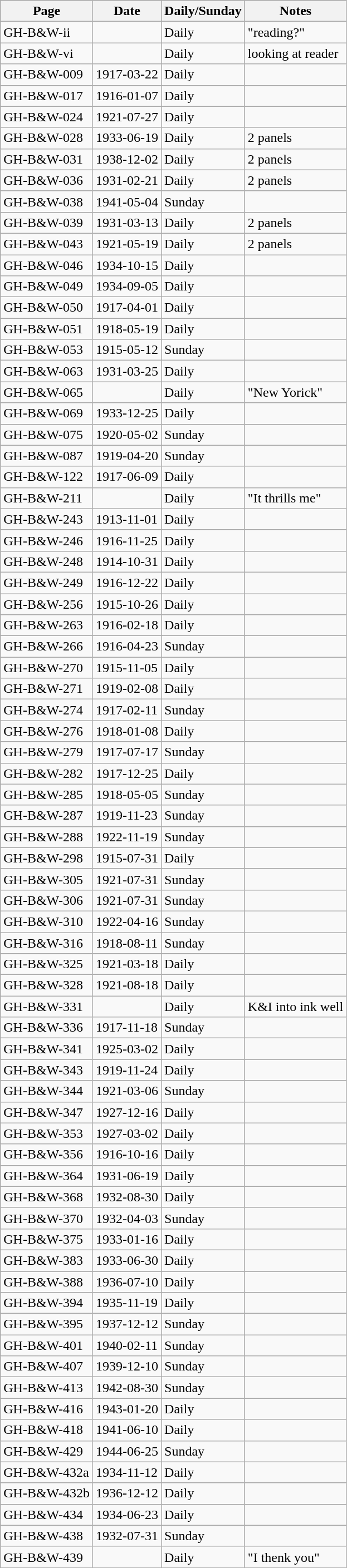<table class="wikitable sortable mw-collapsible mw-collapsed">
<tr>
<th>Page</th>
<th data-sort-type=isodate>Date</th>
<th>Daily/Sunday</th>
<th class="unsortable">Notes</th>
</tr>
<tr>
<td>GH-B&W-ii</td>
<td></td>
<td>Daily</td>
<td>"reading?"</td>
</tr>
<tr>
<td>GH-B&W-vi</td>
<td></td>
<td>Daily</td>
<td>looking at reader</td>
</tr>
<tr>
<td>GH-B&W-009</td>
<td>1917-03-22</td>
<td>Daily</td>
<td></td>
</tr>
<tr>
<td>GH-B&W-017</td>
<td>1916-01-07</td>
<td>Daily</td>
<td></td>
</tr>
<tr>
<td>GH-B&W-024</td>
<td>1921-07-27</td>
<td>Daily</td>
<td></td>
</tr>
<tr>
<td>GH-B&W-028</td>
<td>1933-06-19</td>
<td>Daily</td>
<td>2 panels</td>
</tr>
<tr>
<td>GH-B&W-031</td>
<td>1938-12-02</td>
<td>Daily</td>
<td>2 panels</td>
</tr>
<tr>
<td>GH-B&W-036</td>
<td>1931-02-21</td>
<td>Daily</td>
<td>2 panels</td>
</tr>
<tr>
<td>GH-B&W-038</td>
<td>1941-05-04</td>
<td>Sunday</td>
<td></td>
</tr>
<tr>
<td>GH-B&W-039</td>
<td>1931-03-13</td>
<td>Daily</td>
<td>2 panels</td>
</tr>
<tr>
<td>GH-B&W-043</td>
<td>1921-05-19</td>
<td>Daily</td>
<td>2 panels</td>
</tr>
<tr>
<td>GH-B&W-046</td>
<td>1934-10-15</td>
<td>Daily</td>
<td></td>
</tr>
<tr>
<td>GH-B&W-049</td>
<td>1934-09-05</td>
<td>Daily</td>
<td></td>
</tr>
<tr>
<td>GH-B&W-050</td>
<td>1917-04-01</td>
<td>Daily</td>
<td></td>
</tr>
<tr>
<td>GH-B&W-051</td>
<td>1918-05-19</td>
<td>Daily</td>
<td></td>
</tr>
<tr>
<td>GH-B&W-053</td>
<td>1915-05-12</td>
<td>Sunday</td>
<td></td>
</tr>
<tr>
<td>GH-B&W-063</td>
<td>1931-03-25</td>
<td>Daily</td>
<td></td>
</tr>
<tr>
<td>GH-B&W-065</td>
<td></td>
<td>Daily</td>
<td>"New Yorick"</td>
</tr>
<tr>
<td>GH-B&W-069</td>
<td>1933-12-25</td>
<td>Daily</td>
<td></td>
</tr>
<tr>
<td>GH-B&W-075</td>
<td>1920-05-02</td>
<td>Sunday</td>
<td></td>
</tr>
<tr>
<td>GH-B&W-087</td>
<td>1919-04-20</td>
<td>Sunday</td>
<td></td>
</tr>
<tr>
<td>GH-B&W-122</td>
<td>1917-06-09</td>
<td>Daily</td>
<td></td>
</tr>
<tr>
<td>GH-B&W-211</td>
<td></td>
<td>Daily</td>
<td>"It thrills me"</td>
</tr>
<tr>
<td>GH-B&W-243</td>
<td>1913-11-01</td>
<td>Daily</td>
<td></td>
</tr>
<tr>
<td>GH-B&W-246</td>
<td>1916-11-25</td>
<td>Daily</td>
<td></td>
</tr>
<tr>
<td>GH-B&W-248</td>
<td>1914-10-31</td>
<td>Daily</td>
<td></td>
</tr>
<tr>
<td>GH-B&W-249</td>
<td>1916-12-22</td>
<td>Daily</td>
<td></td>
</tr>
<tr>
<td>GH-B&W-256</td>
<td>1915-10-26</td>
<td>Daily</td>
<td></td>
</tr>
<tr>
<td>GH-B&W-263</td>
<td>1916-02-18</td>
<td>Daily</td>
<td></td>
</tr>
<tr>
<td>GH-B&W-266</td>
<td>1916-04-23</td>
<td>Sunday</td>
<td></td>
</tr>
<tr>
<td>GH-B&W-270</td>
<td>1915-11-05</td>
<td>Daily</td>
<td></td>
</tr>
<tr>
<td>GH-B&W-271</td>
<td>1919-02-08</td>
<td>Daily</td>
<td></td>
</tr>
<tr>
<td>GH-B&W-274</td>
<td>1917-02-11</td>
<td>Sunday</td>
<td></td>
</tr>
<tr>
<td>GH-B&W-276</td>
<td>1918-01-08</td>
<td>Daily</td>
<td></td>
</tr>
<tr>
<td>GH-B&W-279</td>
<td>1917-07-17</td>
<td>Sunday</td>
<td></td>
</tr>
<tr>
<td>GH-B&W-282</td>
<td>1917-12-25</td>
<td>Daily</td>
<td></td>
</tr>
<tr>
<td>GH-B&W-285</td>
<td>1918-05-05</td>
<td>Sunday</td>
<td></td>
</tr>
<tr>
<td>GH-B&W-287</td>
<td>1919-11-23</td>
<td>Sunday</td>
<td></td>
</tr>
<tr>
<td>GH-B&W-288</td>
<td>1922-11-19</td>
<td>Sunday</td>
<td></td>
</tr>
<tr>
<td>GH-B&W-298</td>
<td>1915-07-31</td>
<td>Daily</td>
<td></td>
</tr>
<tr>
<td>GH-B&W-305</td>
<td>1921-07-31</td>
<td>Sunday</td>
<td></td>
</tr>
<tr>
<td>GH-B&W-306</td>
<td>1921-07-31</td>
<td>Sunday</td>
<td></td>
</tr>
<tr>
<td>GH-B&W-310</td>
<td>1922-04-16</td>
<td>Sunday</td>
<td></td>
</tr>
<tr>
<td>GH-B&W-316</td>
<td>1918-08-11</td>
<td>Sunday</td>
<td></td>
</tr>
<tr>
<td>GH-B&W-325</td>
<td>1921-03-18</td>
<td>Daily</td>
<td></td>
</tr>
<tr>
<td>GH-B&W-328</td>
<td>1921-08-18</td>
<td>Daily</td>
<td></td>
</tr>
<tr>
<td>GH-B&W-331</td>
<td></td>
<td>Daily</td>
<td>K&I into ink well</td>
</tr>
<tr>
<td>GH-B&W-336</td>
<td>1917-11-18</td>
<td>Sunday</td>
<td></td>
</tr>
<tr>
<td>GH-B&W-341</td>
<td>1925-03-02</td>
<td>Daily</td>
<td></td>
</tr>
<tr>
<td>GH-B&W-343</td>
<td>1919-11-24</td>
<td>Daily</td>
<td></td>
</tr>
<tr>
<td>GH-B&W-344</td>
<td>1921-03-06</td>
<td>Sunday</td>
<td></td>
</tr>
<tr>
<td>GH-B&W-347</td>
<td>1927-12-16</td>
<td>Daily</td>
<td></td>
</tr>
<tr>
<td>GH-B&W-353</td>
<td>1927-03-02</td>
<td>Daily</td>
<td></td>
</tr>
<tr>
<td>GH-B&W-356</td>
<td>1916-10-16</td>
<td>Daily</td>
<td></td>
</tr>
<tr>
<td>GH-B&W-364</td>
<td>1931-06-19</td>
<td>Daily</td>
<td></td>
</tr>
<tr>
<td>GH-B&W-368</td>
<td>1932-08-30</td>
<td>Daily</td>
<td></td>
</tr>
<tr>
<td>GH-B&W-370</td>
<td>1932-04-03</td>
<td>Sunday</td>
<td></td>
</tr>
<tr>
<td>GH-B&W-375</td>
<td>1933-01-16</td>
<td>Daily</td>
<td></td>
</tr>
<tr>
<td>GH-B&W-383</td>
<td>1933-06-30</td>
<td>Daily</td>
<td></td>
</tr>
<tr>
<td>GH-B&W-388</td>
<td>1936-07-10</td>
<td>Daily</td>
<td></td>
</tr>
<tr>
<td>GH-B&W-394</td>
<td>1935-11-19</td>
<td>Daily</td>
<td></td>
</tr>
<tr>
<td>GH-B&W-395</td>
<td>1937-12-12</td>
<td>Sunday</td>
<td></td>
</tr>
<tr>
<td>GH-B&W-401</td>
<td>1940-02-11</td>
<td>Sunday</td>
<td></td>
</tr>
<tr>
<td>GH-B&W-407</td>
<td>1939-12-10</td>
<td>Sunday</td>
<td></td>
</tr>
<tr>
<td>GH-B&W-413</td>
<td>1942-08-30</td>
<td>Sunday</td>
<td></td>
</tr>
<tr>
<td>GH-B&W-416</td>
<td>1943-01-20</td>
<td>Daily</td>
<td></td>
</tr>
<tr>
<td>GH-B&W-418</td>
<td>1941-06-10</td>
<td>Daily</td>
<td></td>
</tr>
<tr>
<td>GH-B&W-429</td>
<td>1944-06-25</td>
<td>Sunday</td>
<td></td>
</tr>
<tr>
<td>GH-B&W-432a</td>
<td>1934-11-12</td>
<td>Daily</td>
<td></td>
</tr>
<tr>
<td>GH-B&W-432b</td>
<td>1936-12-12</td>
<td>Daily</td>
<td></td>
</tr>
<tr>
<td>GH-B&W-434</td>
<td>1934-06-23</td>
<td>Daily</td>
<td></td>
</tr>
<tr>
<td>GH-B&W-438</td>
<td>1932-07-31</td>
<td>Sunday</td>
<td></td>
</tr>
<tr>
<td>GH-B&W-439</td>
<td></td>
<td>Daily</td>
<td>"I thenk you"</td>
</tr>
</table>
